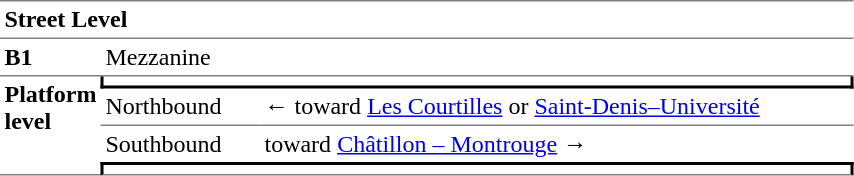<table cellspacing="0" cellpadding="3" border="0">
<tr>
<td colspan="3" data-darkreader-inline-border-bottom="" data-darkreader-inline-border-top="" style="border-bottom:solid 1px gray;border-top:solid 1px gray;" width="50" valign="top"><strong>Street Level</strong></td>
</tr>
<tr>
<td data-darkreader-inline-border-bottom="" style="border-bottom:solid 1px gray;" width="50" valign="top"><strong>B1</strong></td>
<td colspan="2" data-darkreader-inline-border-bottom="" style="border-bottom:solid 1px gray;" width="100" valign="top">Mezzanine</td>
</tr>
<tr>
<td rowspan="4" data-darkreader-inline-border-bottom="" style="border-bottom:solid 1px gray;" width="50" valign="top"><strong>Platform level</strong></td>
<td colspan="2" data-darkreader-inline-border-bottom="" data-darkreader-inline-border-left="" data-darkreader-inline-border-right="" style="border-right:solid 2px black;border-left:solid 2px black;border-bottom:solid 2px black;text-align:center;"></td>
</tr>
<tr>
<td data-darkreader-inline-border-bottom="" style="border-bottom:solid 1px gray;" width="100">Northbound</td>
<td data-darkreader-inline-border-bottom="" style="border-bottom:solid 1px gray;" width="390">←   toward <a href='#'>Les Courtilles</a> or <a href='#'>Saint-Denis–Université</a> </td>
</tr>
<tr>
<td>Southbound</td>
<td>   toward <a href='#'>Châtillon – Montrouge</a>  →</td>
</tr>
<tr>
<td colspan="2" data-darkreader-inline-border-bottom="" data-darkreader-inline-border-left="" data-darkreader-inline-border-right="" data-darkreader-inline-border-top="" style="border-top:solid 2px black;border-right:solid 2px black;border-left:solid 2px black;border-bottom:solid 1px gray;text-align:center;"></td>
</tr>
</table>
